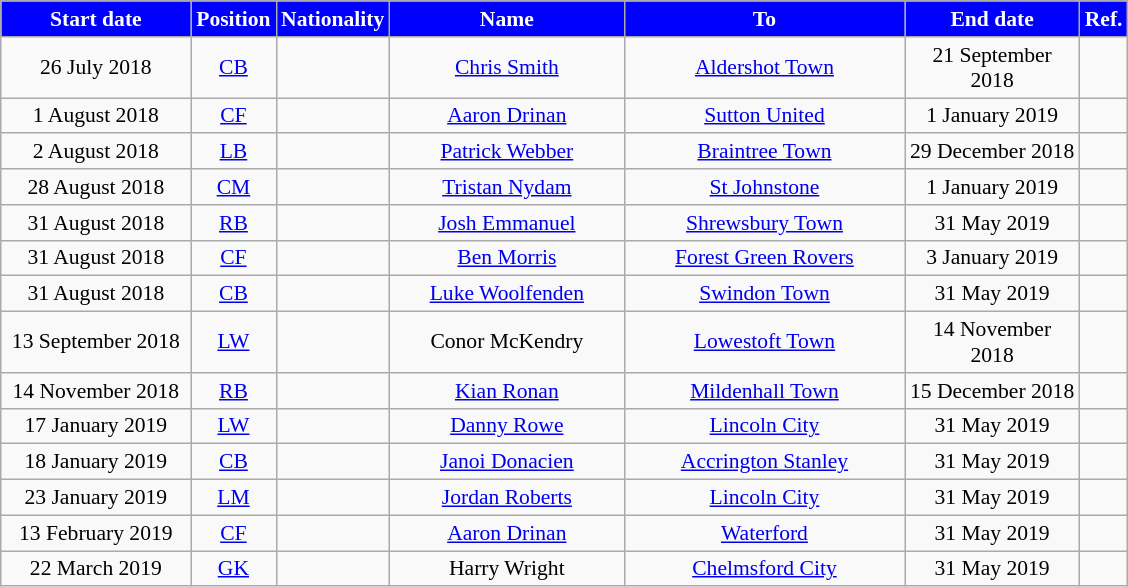<table class="wikitable"  style="text-align:center; font-size:90%; ">
<tr>
<th style="background:#0000FF; color:white; width:120px;">Start date</th>
<th style="background:#0000FF; color:white; width:50px;">Position</th>
<th style="background:#0000FF; color:white; width:50px;">Nationality</th>
<th style="background:#0000FF; color:white; width:150px;">Name</th>
<th style="background:#0000FF; color:white; width:180px;">To</th>
<th style="background:#0000FF; color:white; width:110px;">End date</th>
<th style="background:#0000FF; color:white; width:25px;">Ref.</th>
</tr>
<tr>
<td>26 July 2018</td>
<td><a href='#'>CB</a></td>
<td></td>
<td><a href='#'>Chris Smith</a></td>
<td> <a href='#'>Aldershot Town</a></td>
<td>21 September 2018</td>
<td></td>
</tr>
<tr>
<td>1 August 2018</td>
<td><a href='#'>CF</a></td>
<td></td>
<td><a href='#'>Aaron Drinan</a></td>
<td> <a href='#'>Sutton United</a></td>
<td>1 January 2019</td>
<td></td>
</tr>
<tr>
<td>2 August 2018</td>
<td><a href='#'>LB</a></td>
<td></td>
<td><a href='#'>Patrick Webber</a></td>
<td> <a href='#'>Braintree Town</a></td>
<td>29 December 2018</td>
<td></td>
</tr>
<tr>
<td>28 August 2018</td>
<td><a href='#'>CM</a></td>
<td></td>
<td><a href='#'>Tristan Nydam</a></td>
<td> <a href='#'>St Johnstone</a></td>
<td>1 January 2019</td>
<td></td>
</tr>
<tr>
<td>31 August 2018</td>
<td><a href='#'>RB</a></td>
<td></td>
<td><a href='#'>Josh Emmanuel</a></td>
<td> <a href='#'>Shrewsbury Town</a></td>
<td>31 May 2019</td>
<td></td>
</tr>
<tr>
<td>31 August 2018</td>
<td><a href='#'>CF</a></td>
<td></td>
<td><a href='#'>Ben Morris</a></td>
<td> <a href='#'>Forest Green Rovers</a></td>
<td>3 January 2019</td>
<td></td>
</tr>
<tr>
<td>31 August 2018</td>
<td><a href='#'>CB</a></td>
<td></td>
<td><a href='#'>Luke Woolfenden</a></td>
<td> <a href='#'>Swindon Town</a></td>
<td>31 May 2019</td>
<td></td>
</tr>
<tr>
<td>13 September 2018</td>
<td><a href='#'>LW</a></td>
<td></td>
<td>Conor McKendry</td>
<td> <a href='#'>Lowestoft Town</a></td>
<td>14 November 2018</td>
<td></td>
</tr>
<tr>
<td>14 November 2018</td>
<td><a href='#'>RB</a></td>
<td></td>
<td><a href='#'>Kian Ronan</a></td>
<td> <a href='#'>Mildenhall Town</a></td>
<td>15 December 2018</td>
<td></td>
</tr>
<tr>
<td>17 January 2019</td>
<td><a href='#'>LW</a></td>
<td></td>
<td><a href='#'>Danny Rowe</a></td>
<td> <a href='#'>Lincoln City</a></td>
<td>31 May 2019</td>
<td></td>
</tr>
<tr>
<td>18 January 2019</td>
<td><a href='#'>CB</a></td>
<td></td>
<td><a href='#'>Janoi Donacien</a></td>
<td> <a href='#'>Accrington Stanley</a></td>
<td>31 May 2019</td>
<td></td>
</tr>
<tr>
<td>23 January 2019</td>
<td><a href='#'>LM</a></td>
<td></td>
<td><a href='#'>Jordan Roberts</a></td>
<td> <a href='#'>Lincoln City</a></td>
<td>31 May 2019</td>
<td></td>
</tr>
<tr>
<td>13 February 2019</td>
<td><a href='#'>CF</a></td>
<td></td>
<td><a href='#'>Aaron Drinan</a></td>
<td> <a href='#'>Waterford</a></td>
<td>31 May 2019</td>
<td></td>
</tr>
<tr>
<td>22 March 2019</td>
<td><a href='#'>GK</a></td>
<td></td>
<td>Harry Wright</td>
<td> <a href='#'>Chelmsford City</a></td>
<td>31 May 2019</td>
<td></td>
</tr>
</table>
